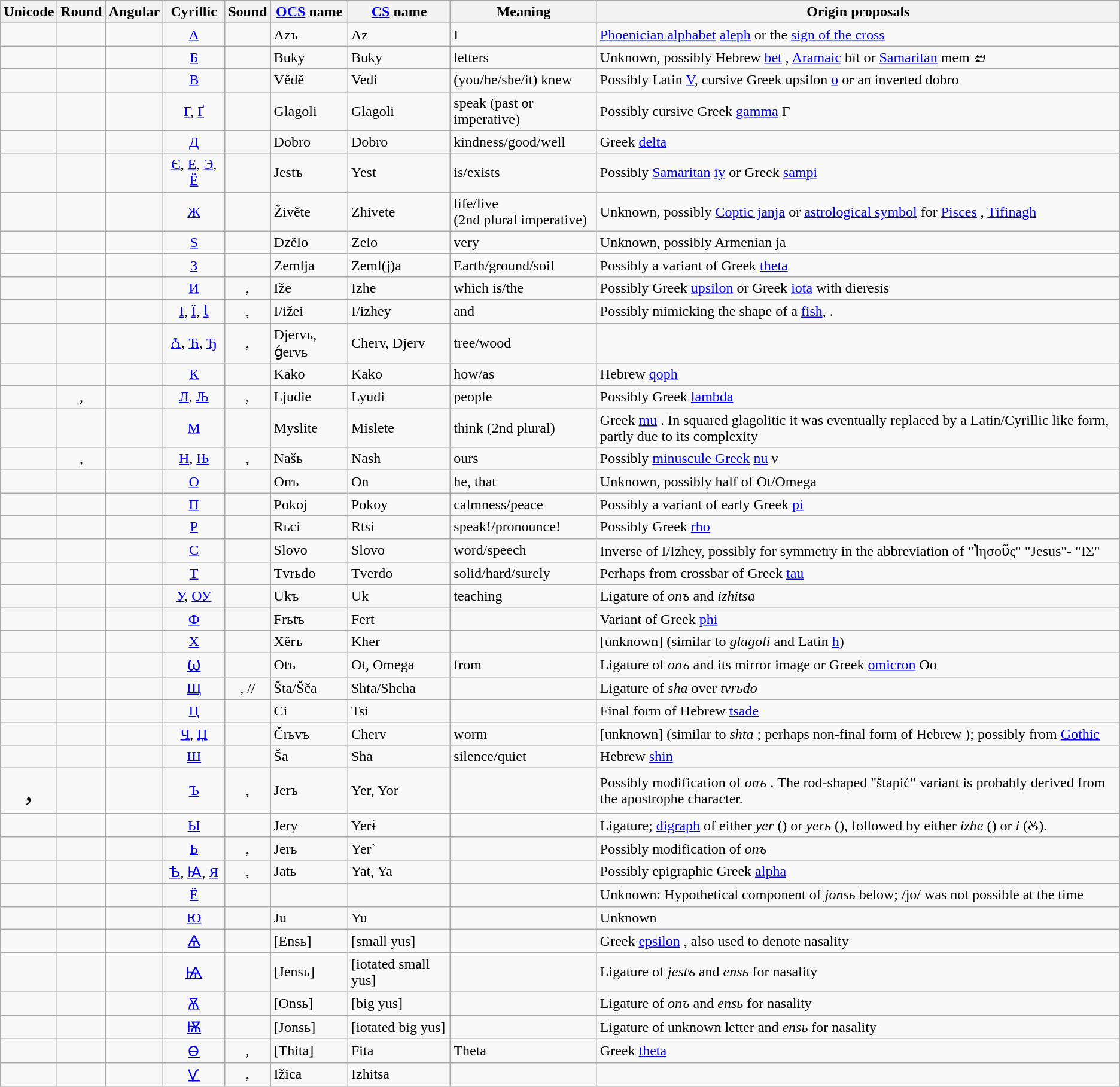<table class="wikitable skin-invert-image">
<tr>
<th>Unicode</th>
<th>Round</th>
<th>Angular</th>
<th>Cyrillic</th>
<th>Sound</th>
<th><a href='#'>OCS</a> name</th>
<th><a href='#'>CS</a> name</th>
<th>Meaning</th>
<th>Origin proposals</th>
</tr>
<tr>
<td style="text-align:center; font-size:xx-large;" class="Unicode"></td>
<td style="text-align:center;"></td>
<td style="text-align:center;"></td>
<td style="text-align:center;"><a href='#'>А</a></td>
<td style="text-align:center;"></td>
<td>Azъ</td>
<td>Az</td>
<td>I</td>
<td><a href='#'>Phoenician alphabet</a> <a href='#'>aleph</a>  or the <a href='#'>sign of the cross</a></td>
</tr>
<tr>
<td style="text-align:center; font-size:xx-large;" class="Unicode"></td>
<td style="text-align:center;"></td>
<td style="text-align:center;"></td>
<td style="text-align:center;"><a href='#'>Б</a></td>
<td style="text-align:center;"></td>
<td>Buky</td>
<td>Buky</td>
<td>letters</td>
<td>Unknown, possibly Hebrew <a href='#'>bet</a> , <a href='#'>Aramaic</a> bīt  or <a href='#'>Samaritan</a> mem ࠌ</td>
</tr>
<tr>
<td style="text-align:center; font-size:xx-large;" class="Unicode"></td>
<td style="text-align:center;"></td>
<td style="text-align:center;"></td>
<td style="text-align:center;"><a href='#'>В</a></td>
<td style="text-align:center;"></td>
<td>Vědě</td>
<td>Vedi</td>
<td>(you/he/she/it) knew</td>
<td>Possibly Latin <a href='#'>V</a>, cursive Greek upsilon <a href='#'>υ</a> or an inverted dobro </td>
</tr>
<tr>
<td style="text-align:center; font-size:xx-large;" class="Unicode"></td>
<td style="text-align:center;"></td>
<td style="text-align:center;"></td>
<td style="text-align:center;"><a href='#'>Г</a>, <a href='#'>Ґ</a></td>
<td style="text-align:center;"></td>
<td>Glagoli</td>
<td>Glagoli</td>
<td>speak (past or imperative)</td>
<td>Possibly cursive Greek <a href='#'>gamma</a> Γ</td>
</tr>
<tr>
<td style="text-align:center; font-size:xx-large;" class="Unicode"></td>
<td style="text-align:center;"></td>
<td style="text-align:center;"></td>
<td style="text-align:center;"><a href='#'>Д</a></td>
<td style="text-align:center;"></td>
<td>Dobro</td>
<td>Dobro</td>
<td>kindness/good/well</td>
<td>Greek <a href='#'>delta</a> </td>
</tr>
<tr>
<td style="text-align:center; font-size:xx-large;" class="Unicode"></td>
<td style="text-align:center;"></td>
<td style="text-align:center;"></td>
<td style="text-align:center;"><a href='#'>Є</a>, <a href='#'>Е</a>, <a href='#'>Э</a>, <a href='#'>Ё</a></td>
<td style="text-align:center;"></td>
<td>Jestъ</td>
<td>Yest</td>
<td>is/exists</td>
<td>Possibly <a href='#'>Samaritan</a> <a href='#'>īy</a>  or Greek <a href='#'>sampi</a> </td>
</tr>
<tr>
<td style="text-align:center; font-size:xx-large;" class="Unicode"></td>
<td style="text-align:center;"></td>
<td style="text-align:center;"></td>
<td style="text-align:center;"><a href='#'>Ж</a></td>
<td style="text-align:center;"></td>
<td>Živěte</td>
<td>Zhivete</td>
<td>life/live<br>(2nd plural imperative)</td>
<td>Unknown, possibly <a href='#'>Coptic janja</a>  or <a href='#'>astrological symbol</a> for <a href='#'>Pisces</a> , <a href='#'>Tifinagh</a> </td>
</tr>
<tr>
<td style="text-align:center; font-size:xx-large;" class="Unicode"></td>
<td style="text-align:center;"></td>
<td style="text-align:center;"></td>
<td style="text-align:center;"><a href='#'>Ѕ</a></td>
<td style="text-align:center;"></td>
<td>Dzělo</td>
<td>Zelo</td>
<td>very</td>
<td>Unknown, possibly Armenian ja </td>
</tr>
<tr>
<td style="text-align:center; font-size:xx-large;" class="Unicode"></td>
<td style="text-align:center;"></td>
<td style="text-align:center;"></td>
<td style="text-align:center;"><a href='#'>З</a></td>
<td style="text-align:center;"></td>
<td>Zemlja</td>
<td>Zeml(j)a</td>
<td>Earth/ground/soil</td>
<td>Possibly a variant of Greek <a href='#'>theta</a> </td>
</tr>
<tr>
<td style="text-align:center; font-size:xx-large;" class="Unicode"></td>
<td style="text-align:center;"></td>
<td style="text-align:center;"></td>
<td style="text-align:center;"><a href='#'>И</a></td>
<td style="text-align:center; white-space:nowrap;">, </td>
<td>Iže</td>
<td>Izhe</td>
<td>which is/the</td>
<td>Possibly Greek <a href='#'>upsilon</a>  or Greek <a href='#'>iota</a> with dieresis </td>
</tr>
<tr>
</tr>
<tr>
<td style="text-align:center; font-size:xx-large;" class="Unicode"></td>
<td style="text-align:center;"></td>
<td style="text-align:center;"></td>
<td style="text-align:center;"><a href='#'>Ι</a>, <a href='#'>Ї</a>, <a href='#'>Ꙇ</a></td>
<td style="text-align:center; white-space:nowrap;">, </td>
<td>I/ižei</td>
<td>I/izhey</td>
<td>and</td>
<td>Possibly mimicking the shape of a <a href='#'>fish</a>, .</td>
</tr>
<tr>
<td style="text-align:center; font-size:xx-large;" class="Unicode"></td>
<td style="text-align:center;"></td>
<td style="text-align:center;"></td>
<td style="text-align:center;"><a href='#'>Ꙉ</a>, <a href='#'>Ћ</a>, <a href='#'>Ђ</a></td>
<td style="text-align:center;">, </td>
<td>Djervь, ǵervь</td>
<td>Cherv, Djerv</td>
<td>tree/wood</td>
<td></td>
</tr>
<tr>
<td style="text-align:center; font-size:xx-large;" class="Unicode"></td>
<td style="text-align:center;"></td>
<td style="text-align:center;"></td>
<td style="text-align:center;"><a href='#'>К</a></td>
<td style="text-align:center;"></td>
<td>Kako</td>
<td>Kako</td>
<td>how/as</td>
<td>Hebrew <a href='#'>qoph</a> ‎</td>
</tr>
<tr>
<td style="text-align:center; font-size:xx-large;" class="Unicode"></td>
<td style="text-align:center; white-space:nowrap;">, </td>
<td style="text-align:center;"></td>
<td style="text-align:center;"><a href='#'>Л</a>, <a href='#'>Љ</a></td>
<td style="text-align:center; white-space:nowrap;">, </td>
<td>Ljudie</td>
<td>Lyudi</td>
<td>people</td>
<td>Possibly Greek <a href='#'>lambda</a> </td>
</tr>
<tr>
<td style="text-align:center; font-size:xx-large;" class="Unicode"></td>
<td style="text-align:center;"></td>
<td style="text-align:center;"></td>
<td style="text-align:center;"><a href='#'>М</a></td>
<td style="text-align:center;"></td>
<td>Myslite</td>
<td>Mislete</td>
<td>think (2nd plural)</td>
<td>Greek <a href='#'>mu</a> . In squared glagolitic it was eventually replaced by a Latin/Cyrillic like form, partly due to its complexity</td>
</tr>
<tr>
<td style="text-align:center; font-size:xx-large;" class="Unicode"></td>
<td style="text-align:center;">, </td>
<td style="text-align:center;"></td>
<td style="text-align:center;"><a href='#'>Н</a>, <a href='#'>Њ</a></td>
<td style="text-align:center; white-space:nowrap;">, </td>
<td>Našь</td>
<td>Nash</td>
<td>ours</td>
<td>Possibly <a href='#'>minuscule Greek</a> <a href='#'>nu</a> ν</td>
</tr>
<tr>
<td style="text-align:center; font-size:xx-large;" class="Unicode"></td>
<td style="text-align:center;"></td>
<td style="text-align:center;"></td>
<td style="text-align:center;"><a href='#'>О</a></td>
<td style="text-align:center;"></td>
<td>Onъ</td>
<td>On</td>
<td>he, that</td>
<td>Unknown, possibly half of Ot/Omega</td>
</tr>
<tr>
<td style="text-align:center; font-size:xx-large;" class="Unicode"></td>
<td style="text-align:center;"></td>
<td style="text-align:center;"></td>
<td style="text-align:center;"><a href='#'>П</a></td>
<td style="text-align:center;"></td>
<td>Pokoj</td>
<td>Pokoy</td>
<td>calmness/peace</td>
<td>Possibly a variant of early Greek <a href='#'>pi</a> </td>
</tr>
<tr>
<td style="text-align:center; font-size:xx-large;" class="Unicode"></td>
<td style="text-align:center;"></td>
<td style="text-align:center;"></td>
<td style="text-align:center;"><a href='#'>Р</a></td>
<td style="text-align:center;"></td>
<td>Rьci</td>
<td>Rtsi</td>
<td>speak!/pronounce!</td>
<td>Possibly Greek <a href='#'>rho</a> </td>
</tr>
<tr>
<td style="text-align:center; font-size:xx-large;" class="Unicode"></td>
<td style="text-align:center;"></td>
<td style="text-align:center;"></td>
<td style="text-align:center;"><a href='#'>С</a></td>
<td style="text-align:center;"></td>
<td>Slovo</td>
<td>Slovo</td>
<td>word/speech</td>
<td>Inverse of I/Izhey, possibly for symmetry in the abbreviation of "Ἰησοῦς" "Jesus"- "ΙΣ"</td>
</tr>
<tr>
<td style="text-align:center; font-size:xx-large;" class="Unicode"></td>
<td style="text-align:center;"></td>
<td style="text-align:center;"></td>
<td style="text-align:center;"><a href='#'>Т</a></td>
<td style="text-align:center;"></td>
<td>Tvrьdo</td>
<td>Tverdo</td>
<td>solid/hard/surely</td>
<td>Perhaps from crossbar of Greek <a href='#'>tau</a> </td>
</tr>
<tr>
<td style="text-align:center; font-size:xx-large;" class="Unicode"></td>
<td style="text-align:center;"></td>
<td style="text-align:center;"></td>
<td style="text-align:center;"><a href='#'>У</a>, <a href='#'>ОУ</a></td>
<td style="text-align:center;"></td>
<td>Ukъ</td>
<td>Uk</td>
<td>teaching</td>
<td>Ligature of <em>onъ</em>  and <em>izhitsa</em> </td>
</tr>
<tr>
<td style="text-align:center; font-size:xx-large;" class="Unicode"></td>
<td style="text-align:center;"></td>
<td style="text-align:center;"></td>
<td style="text-align:center;"><a href='#'>Ф</a></td>
<td style="text-align:center;"></td>
<td>Frьtъ</td>
<td>Fert</td>
<td></td>
<td>Variant of Greek <a href='#'>phi</a> </td>
</tr>
<tr>
<td style="text-align:center; font-size:xx-large;" class="Unicode"></td>
<td style="text-align:center;"></td>
<td style="text-align:center;"></td>
<td style="text-align:center;"><a href='#'>Х</a></td>
<td style="text-align:center;"></td>
<td>Xěrъ</td>
<td>Kher</td>
<td></td>
<td>[unknown] (similar to <em>glagoli</em>  and Latin <a href='#'>h</a>)</td>
</tr>
<tr>
<td style="text-align:center; font-size:xx-large;" class="Unicode"></td>
<td style="text-align:center;"></td>
<td style="text-align:center;"></td>
<td style="text-align:center;"><a href='#'>Ѡ</a></td>
<td style="text-align:center;"></td>
<td>Otъ</td>
<td>Ot, Omega</td>
<td>from</td>
<td>Ligature of <em>onъ</em>  and its mirror image or Greek <a href='#'>omicron</a> Οο</td>
</tr>
<tr>
<td style="text-align:center; font-size:xx-large;" class="Unicode"></td>
<td style="text-align:center;"></td>
<td style="text-align:center;"></td>
<td style="text-align:center;"><a href='#'>Щ</a></td>
<td style="text-align:center; white-space:nowrap;">, //</td>
<td>Šta/Šča</td>
<td>Shta/Shcha</td>
<td></td>
<td>Ligature of <em>sha</em>  over <em>tvrьdo</em> </td>
</tr>
<tr>
<td style="text-align:center; font-size:xx-large;" class="Unicode"></td>
<td style="text-align:center;"></td>
<td style="text-align:center;"></td>
<td style="text-align:center;"><a href='#'>Ц</a></td>
<td style="text-align:center;"></td>
<td>Ci</td>
<td>Tsi</td>
<td></td>
<td>Final form of Hebrew <a href='#'>tsade</a> </td>
</tr>
<tr>
<td style="text-align:center; font-size:xx-large;" class="Unicode"></td>
<td style="text-align:center;"></td>
<td style="text-align:center;"></td>
<td style="text-align:center;"><a href='#'>Ч</a>, <a href='#'>Џ</a></td>
<td style="text-align:center;"></td>
<td>Črьvъ</td>
<td>Cherv</td>
<td>worm</td>
<td>[unknown] (similar to <em>shta</em> ; perhaps non-final form of Hebrew ); possibly from <a href='#'>Gothic</a> </td>
</tr>
<tr>
<td style="text-align:center; font-size:xx-large;" class="Unicode"></td>
<td style="text-align:center;"></td>
<td style="text-align:center;"></td>
<td style="text-align:center;"><a href='#'>Ш</a></td>
<td style="text-align:center;"></td>
<td>Ša</td>
<td>Sha</td>
<td>silence/quiet</td>
<td>Hebrew <a href='#'>shin</a> ‎</td>
</tr>
<tr>
<td style="text-align:center; font-size:xx-large;" class="Unicode">, </td>
<td style="text-align:center;"></td>
<td style="text-align:center;"></td>
<td style="text-align:center;"><a href='#'>Ъ</a></td>
<td style="text-align:center;">, </td>
<td>Jerъ</td>
<td>Yer, Yor</td>
<td></td>
<td>Possibly modification of <em>onъ</em> . The rod-shaped "štapić" variant is probably derived from the apostrophe character.</td>
</tr>
<tr>
<td style="text-align:center; font-size:xx-large;" class="Unicode"></td>
<td style="text-align:center;"></td>
<td></td>
<td style="text-align:center;"><a href='#'>Ы</a></td>
<td style="text-align:center;"></td>
<td>Jery</td>
<td>Yerɨ</td>
<td></td>
<td>Ligature; <a href='#'>digraph</a> of either <em>yer</em> () or <em>yerь</em> (), followed by either <em>izhe</em> () or <em>i</em> (Ⰻ).</td>
</tr>
<tr>
<td style="text-align:center; font-size:xx-large;" class="Unicode"></td>
<td style="text-align:center;"></td>
<td style="text-align:center;"></td>
<td style="text-align:center;"><a href='#'>Ь</a></td>
<td style="text-align:center;">, </td>
<td>Jerь</td>
<td>Yer`</td>
<td></td>
<td>Possibly modification of <em>onъ</em> </td>
</tr>
<tr>
<td style="text-align:center; font-size:xx-large;" class="Unicode"></td>
<td style="text-align:center;"></td>
<td style="text-align:center;"></td>
<td style="text-align:center;"><a href='#'>Ѣ</a>, <a href='#'>Ꙗ</a>, <a href='#'>Я</a></td>
<td style="text-align:center; white-space:nowrap;">, </td>
<td>Jatь</td>
<td>Yat, Ya</td>
<td></td>
<td>Possibly epigraphic Greek <a href='#'>alpha</a> </td>
</tr>
<tr>
<td style="text-align:center; font-size:xx-large;" class="Unicode"></td>
<td style="text-align:center;"></td>
<td></td>
<td style="text-align:center;"><a href='#'>Ё</a></td>
<td style="text-align:center;"></td>
<td></td>
<td></td>
<td></td>
<td>Unknown: Hypothetical component of <em>jonsь</em>  below; /jo/ was not possible at the time</td>
</tr>
<tr>
<td style="text-align:center; font-size:xx-large;" class="Unicode"></td>
<td style="text-align:center;"></td>
<td></td>
<td style="text-align:center;"><a href='#'>Ю</a></td>
<td style="text-align:center;"></td>
<td>Ju</td>
<td>Yu</td>
<td></td>
<td>Unknown</td>
</tr>
<tr>
<td style="text-align:center; font-size:xx-large;" class="Unicode"></td>
<td style="text-align:center;"></td>
<td></td>
<td style="text-align:center;"><a href='#'>Ѧ</a></td>
<td style="text-align:center;"></td>
<td>[Ensь]</td>
<td>[small yus]</td>
<td></td>
<td>Greek <a href='#'>epsilon</a> , also used to denote nasality</td>
</tr>
<tr>
<td style="text-align:center; font-size:xx-large;" class="Unicode"></td>
<td style="text-align:center;"></td>
<td></td>
<td style="text-align:center;"><a href='#'>Ѩ</a></td>
<td style="text-align:center;"></td>
<td>[Jensь]</td>
<td>[iotated small yus]</td>
<td></td>
<td>Ligature of <em>jestъ</em>  and <em>ensь</em>  for nasality</td>
</tr>
<tr>
<td style="text-align:center; font-size:xx-large;" class="Unicode"></td>
<td style="text-align:center;"></td>
<td></td>
<td style="text-align:center;"><a href='#'>Ѫ</a></td>
<td style="text-align:center;"></td>
<td>[Onsь]</td>
<td>[big yus]</td>
<td></td>
<td>Ligature of <em>onъ</em>  and <em>ensь</em>  for nasality</td>
</tr>
<tr>
<td style="text-align:center; font-size:xx-large;" class="Unicode"></td>
<td style="text-align:center;"></td>
<td></td>
<td style="text-align:center;"><a href='#'>Ѭ</a></td>
<td style="text-align:center;"></td>
<td>[Jonsь]</td>
<td>[iotated big yus]</td>
<td></td>
<td>Ligature of unknown letter and <em>ensь</em>  for nasality</td>
</tr>
<tr>
<td style="text-align:center; font-size:xx-large;" class="Unicode"></td>
<td style="text-align:center;"></td>
<td></td>
<td style="text-align:center;"><a href='#'>Ѳ</a></td>
<td style="text-align:center;">, </td>
<td>[Thita]</td>
<td>Fita</td>
<td>Theta</td>
<td>Greek <a href='#'>theta</a> </td>
</tr>
<tr>
<td style="text-align:center; font-size:xx-large;" class="Unicode"></td>
<td style="text-align:center;"></td>
<td></td>
<td style="text-align:center;"><a href='#'>Ѵ</a></td>
<td style="text-align:center; white-space:nowrap;">, </td>
<td>Ižica</td>
<td>Izhitsa</td>
<td></td>
<td></td>
</tr>
</table>
